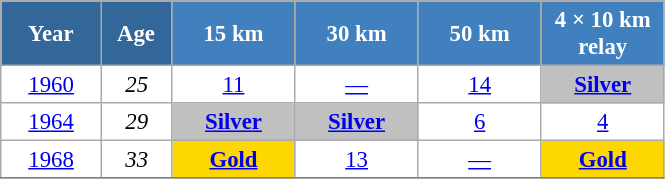<table class="wikitable" style="font-size:95%; text-align:center; border:grey solid 1px; border-collapse:collapse; background:#ffffff;">
<tr>
<th style="background-color:#369; color:white; width:60px;"> Year </th>
<th style="background-color:#369; color:white; width:40px;"> Age </th>
<th style="background-color:#4180be; color:white; width:75px;"> 15 km </th>
<th style="background-color:#4180be; color:white; width:75px;"> 30 km </th>
<th style="background-color:#4180be; color:white; width:75px;"> 50 km </th>
<th style="background-color:#4180be; color:white; width:75px;"> 4 × 10 km <br> relay </th>
</tr>
<tr>
<td><a href='#'>1960</a></td>
<td><em>25</em></td>
<td><a href='#'>11</a></td>
<td><a href='#'>—</a></td>
<td><a href='#'>14</a></td>
<td style="background:silver;"><a href='#'><strong>Silver</strong></a></td>
</tr>
<tr>
<td><a href='#'>1964</a></td>
<td><em>29</em></td>
<td style="background:silver;"><a href='#'><strong>Silver</strong></a></td>
<td style="background:silver;"><a href='#'><strong>Silver</strong></a></td>
<td><a href='#'>6</a></td>
<td><a href='#'>4</a></td>
</tr>
<tr>
<td><a href='#'>1968</a></td>
<td><em>33</em></td>
<td style="background:gold;"><a href='#'><strong>Gold</strong></a></td>
<td><a href='#'>13</a></td>
<td><a href='#'>—</a></td>
<td style="background:gold;"><a href='#'><strong>Gold</strong></a></td>
</tr>
<tr>
</tr>
</table>
